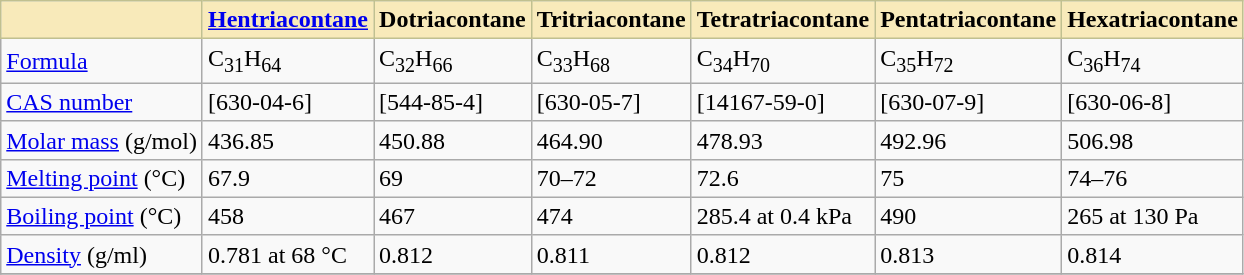<table class="wikitable" border="1" style="float: center; clear: center; margin: 0 0 1em 1em; border-collapse: collapse;">
<tr>
<th cellspacing="3" style="border: 1px solid #C0C090; background-color: #F8EABA; margin-bottom: 3px;"></th>
<th cellspacing="3" style="border: 1px solid #C0C090; background-color: #F8EABA; margin-bottom: 3px;"><a href='#'>Hentriacontane</a></th>
<th cellspacing="3" style="border: 1px solid #C0C090; background-color: #F8EABA; margin-bottom: 3px;">Dotriacontane</th>
<th cellspacing="3" style="border: 1px solid #C0C090; background-color: #F8EABA; margin-bottom: 3px;">Tritriacontane</th>
<th cellspacing="3" style="border: 1px solid #C0C090; background-color: #F8EABA; margin-bottom: 3px;">Tetratriacontane</th>
<th cellspacing="3" style="border: 1px solid #C0C090; background-color: #F8EABA; margin-bottom: 3px;">Pentatriacontane</th>
<th cellspacing="3" style="border: 1px solid #C0C090; background-color: #F8EABA; margin-bottom: 3px;">Hexatriacontane</th>
</tr>
<tr>
<td><a href='#'>Formula</a></td>
<td>C<sub>31</sub>H<sub>64</sub></td>
<td>C<sub>32</sub>H<sub>66</sub></td>
<td>C<sub>33</sub>H<sub>68</sub></td>
<td>C<sub>34</sub>H<sub>70</sub></td>
<td>C<sub>35</sub>H<sub>72</sub></td>
<td>C<sub>36</sub>H<sub>74</sub></td>
</tr>
<tr>
<td><a href='#'>CAS number</a></td>
<td>[630-04-6]</td>
<td>[544-85-4]</td>
<td>[630-05-7]</td>
<td>[14167-59-0]</td>
<td>[630-07-9]</td>
<td>[630-06-8]</td>
</tr>
<tr>
<td><a href='#'>Molar mass</a> (g/mol)</td>
<td>436.85</td>
<td>450.88</td>
<td>464.90</td>
<td>478.93</td>
<td>492.96</td>
<td>506.98</td>
</tr>
<tr>
<td><a href='#'>Melting point</a> (°C)</td>
<td>67.9</td>
<td>69</td>
<td>70–72</td>
<td>72.6</td>
<td>75</td>
<td>74–76</td>
</tr>
<tr>
<td><a href='#'>Boiling point</a> (°C)</td>
<td>458</td>
<td>467</td>
<td>474</td>
<td>285.4 at 0.4 kPa</td>
<td>490</td>
<td>265 at 130 Pa</td>
</tr>
<tr>
<td><a href='#'>Density</a> (g/ml)</td>
<td>0.781 at 68 °C</td>
<td>0.812</td>
<td>0.811</td>
<td>0.812</td>
<td>0.813</td>
<td>0.814</td>
</tr>
<tr>
</tr>
</table>
